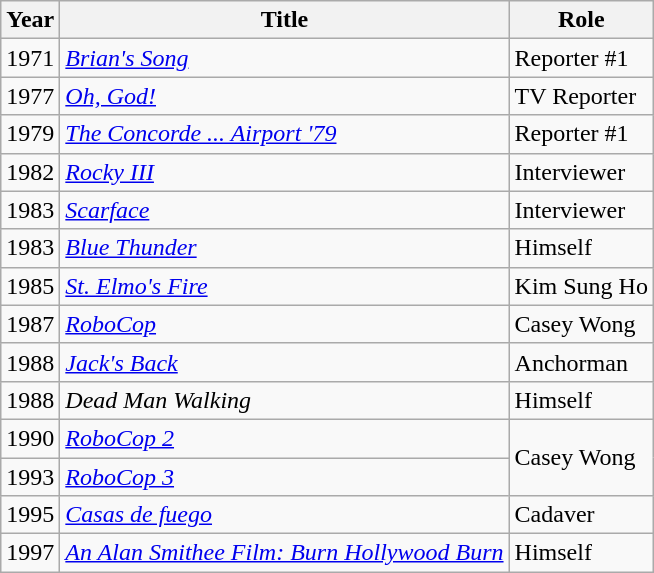<table class="wikitable">
<tr>
<th>Year</th>
<th>Title</th>
<th>Role</th>
</tr>
<tr>
<td>1971</td>
<td><em><a href='#'>Brian's Song</a></em></td>
<td>Reporter #1</td>
</tr>
<tr>
<td>1977</td>
<td><em><a href='#'>Oh, God!</a></em></td>
<td>TV Reporter</td>
</tr>
<tr>
<td>1979</td>
<td><em><a href='#'>The Concorde ... Airport '79</a></em></td>
<td>Reporter #1</td>
</tr>
<tr>
<td>1982</td>
<td><em><a href='#'>Rocky III</a></em></td>
<td>Interviewer</td>
</tr>
<tr>
<td>1983</td>
<td><em><a href='#'>Scarface</a></em></td>
<td>Interviewer</td>
</tr>
<tr>
<td>1983</td>
<td><em><a href='#'>Blue Thunder</a></em></td>
<td>Himself</td>
</tr>
<tr>
<td>1985</td>
<td><em><a href='#'>St. Elmo's Fire</a></em></td>
<td>Kim Sung Ho</td>
</tr>
<tr>
<td>1987</td>
<td><em><a href='#'>RoboCop</a></em></td>
<td>Casey Wong</td>
</tr>
<tr>
<td>1988</td>
<td><em><a href='#'>Jack's Back</a></em></td>
<td>Anchorman</td>
</tr>
<tr>
<td>1988</td>
<td><em>Dead Man Walking</em></td>
<td>Himself</td>
</tr>
<tr>
<td>1990</td>
<td><em><a href='#'>RoboCop 2</a></em></td>
<td rowspan="2">Casey Wong</td>
</tr>
<tr>
<td>1993</td>
<td><em><a href='#'>RoboCop 3</a></em></td>
</tr>
<tr>
<td>1995</td>
<td><em><a href='#'>Casas de fuego</a></em></td>
<td>Cadaver</td>
</tr>
<tr>
<td>1997</td>
<td><em><a href='#'>An Alan Smithee Film: Burn Hollywood Burn</a></em></td>
<td>Himself</td>
</tr>
</table>
